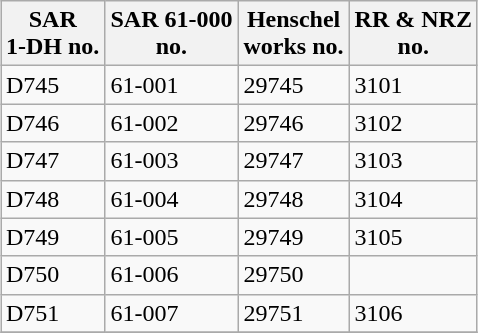<table class="wikitable collapsible collapsed sortable" style="margin:0.5em auto; font-size:100%;">
<tr>
<th>SAR<br>1-DH no.</th>
<th>SAR 61-000<br>no.</th>
<th>Henschel<br>works no.</th>
<th>RR & NRZ<br>no.</th>
</tr>
<tr>
<td>D745</td>
<td>61-001</td>
<td>29745</td>
<td>3101</td>
</tr>
<tr>
<td>D746</td>
<td>61-002</td>
<td>29746</td>
<td>3102</td>
</tr>
<tr>
<td>D747</td>
<td>61-003</td>
<td>29747</td>
<td>3103</td>
</tr>
<tr>
<td>D748</td>
<td>61-004</td>
<td>29748</td>
<td>3104</td>
</tr>
<tr>
<td>D749</td>
<td>61-005</td>
<td>29749</td>
<td>3105</td>
</tr>
<tr>
<td>D750</td>
<td>61-006</td>
<td>29750</td>
<td></td>
</tr>
<tr>
<td>D751</td>
<td>61-007</td>
<td>29751</td>
<td>3106</td>
</tr>
<tr>
</tr>
</table>
